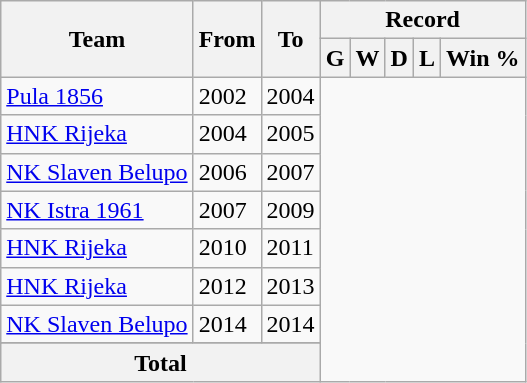<table class="wikitable sortable">
<tr>
<th rowspan="2">Team</th>
<th rowspan="2">From</th>
<th rowspan="2">To</th>
<th colspan="5">Record</th>
</tr>
<tr>
<th>G</th>
<th>W</th>
<th>D</th>
<th>L</th>
<th>Win %</th>
</tr>
<tr>
<td><a href='#'>Pula 1856</a></td>
<td>2002</td>
<td>2004<br></td>
</tr>
<tr>
<td><a href='#'>HNK Rijeka</a></td>
<td>2004</td>
<td>2005<br></td>
</tr>
<tr>
<td><a href='#'>NK Slaven Belupo</a></td>
<td>2006</td>
<td>2007<br></td>
</tr>
<tr>
<td><a href='#'>NK Istra 1961</a></td>
<td>2007</td>
<td>2009<br></td>
</tr>
<tr>
<td><a href='#'>HNK Rijeka</a></td>
<td>2010</td>
<td>2011<br></td>
</tr>
<tr>
<td><a href='#'>HNK Rijeka</a></td>
<td>2012</td>
<td>2013<br></td>
</tr>
<tr>
<td><a href='#'>NK Slaven Belupo</a></td>
<td>2014</td>
<td>2014<br></td>
</tr>
<tr>
</tr>
<tr class="sortbottom">
<th colspan="3">Total<br></th>
</tr>
</table>
